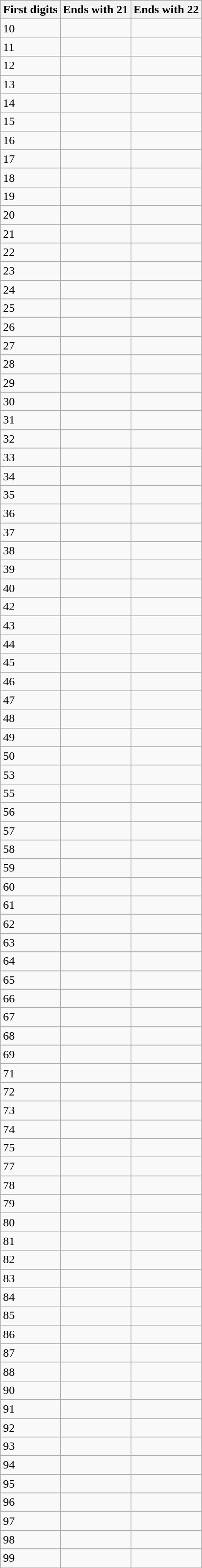<table class="wikitable">
<tr>
<th>First digits</th>
<th>Ends with 21</th>
<th>Ends with 22</th>
</tr>
<tr>
<td>10</td>
<td></td>
<td></td>
</tr>
<tr>
<td>11</td>
<td></td>
<td></td>
</tr>
<tr>
<td>12</td>
<td></td>
<td></td>
</tr>
<tr>
<td>13</td>
<td></td>
<td></td>
</tr>
<tr>
<td>14</td>
<td></td>
<td></td>
</tr>
<tr>
<td>15</td>
<td></td>
<td></td>
</tr>
<tr>
<td>16</td>
<td></td>
<td></td>
</tr>
<tr>
<td>17</td>
<td></td>
<td></td>
</tr>
<tr>
<td>18</td>
<td></td>
<td></td>
</tr>
<tr>
<td>19</td>
<td></td>
<td></td>
</tr>
<tr>
<td>20</td>
<td></td>
<td></td>
</tr>
<tr>
<td>21</td>
<td></td>
<td></td>
</tr>
<tr>
<td>22</td>
<td></td>
<td></td>
</tr>
<tr>
<td>23</td>
<td></td>
<td></td>
</tr>
<tr>
<td>24</td>
<td></td>
<td></td>
</tr>
<tr>
<td>25</td>
<td></td>
<td></td>
</tr>
<tr>
<td>26</td>
<td></td>
<td></td>
</tr>
<tr>
<td>27</td>
<td></td>
<td></td>
</tr>
<tr>
<td>28</td>
<td></td>
<td></td>
</tr>
<tr>
<td>29</td>
<td></td>
<td></td>
</tr>
<tr>
<td>30</td>
<td></td>
<td></td>
</tr>
<tr>
<td>31</td>
<td></td>
<td></td>
</tr>
<tr>
<td>32</td>
<td></td>
<td></td>
</tr>
<tr>
<td>33</td>
<td></td>
<td></td>
</tr>
<tr>
<td>34</td>
<td></td>
<td></td>
</tr>
<tr>
<td>35</td>
<td></td>
<td></td>
</tr>
<tr>
<td>36</td>
<td></td>
<td></td>
</tr>
<tr>
<td>37</td>
<td></td>
<td></td>
</tr>
<tr>
<td>38</td>
<td></td>
<td></td>
</tr>
<tr>
<td>39</td>
<td></td>
<td></td>
</tr>
<tr>
<td>40</td>
<td></td>
<td></td>
</tr>
<tr>
<td>42</td>
<td></td>
<td></td>
</tr>
<tr>
<td>43</td>
<td></td>
<td></td>
</tr>
<tr>
<td>44</td>
<td></td>
<td></td>
</tr>
<tr>
<td>45</td>
<td></td>
<td></td>
</tr>
<tr>
<td>46</td>
<td></td>
<td></td>
</tr>
<tr>
<td>47</td>
<td></td>
<td></td>
</tr>
<tr>
<td>48</td>
<td></td>
<td></td>
</tr>
<tr>
<td>49</td>
<td></td>
<td></td>
</tr>
<tr>
<td>50</td>
<td></td>
<td></td>
</tr>
<tr>
<td>53</td>
<td></td>
<td></td>
</tr>
<tr>
<td>55</td>
<td></td>
<td></td>
</tr>
<tr>
<td>56</td>
<td></td>
<td></td>
</tr>
<tr>
<td>57</td>
<td></td>
<td></td>
</tr>
<tr>
<td>58</td>
<td></td>
<td></td>
</tr>
<tr>
<td>59</td>
<td></td>
<td></td>
</tr>
<tr>
<td>60</td>
<td></td>
<td></td>
</tr>
<tr>
<td>61</td>
<td></td>
<td></td>
</tr>
<tr>
<td>62</td>
<td></td>
<td></td>
</tr>
<tr>
<td>63</td>
<td></td>
<td></td>
</tr>
<tr>
<td>64</td>
<td></td>
<td></td>
</tr>
<tr>
<td>65</td>
<td></td>
<td></td>
</tr>
<tr>
<td>66</td>
<td></td>
<td></td>
</tr>
<tr>
<td>67</td>
<td></td>
<td></td>
</tr>
<tr>
<td>68</td>
<td></td>
<td></td>
</tr>
<tr>
<td>69</td>
<td></td>
<td></td>
</tr>
<tr>
<td>71</td>
<td></td>
<td></td>
</tr>
<tr>
<td>72</td>
<td></td>
<td></td>
</tr>
<tr>
<td>73</td>
<td></td>
<td></td>
</tr>
<tr>
<td>74</td>
<td></td>
<td></td>
</tr>
<tr>
<td>75</td>
<td></td>
<td></td>
</tr>
<tr>
<td>77</td>
<td></td>
<td></td>
</tr>
<tr>
<td>78</td>
<td></td>
<td></td>
</tr>
<tr>
<td>79</td>
<td></td>
<td></td>
</tr>
<tr>
<td>80</td>
<td></td>
<td></td>
</tr>
<tr>
<td>81</td>
<td></td>
<td></td>
</tr>
<tr>
<td>82</td>
<td></td>
<td></td>
</tr>
<tr>
<td>83</td>
<td></td>
<td></td>
</tr>
<tr>
<td>84</td>
<td></td>
<td></td>
</tr>
<tr>
<td>85</td>
<td></td>
<td></td>
</tr>
<tr>
<td>86</td>
<td></td>
<td></td>
</tr>
<tr>
<td>87</td>
<td></td>
<td></td>
</tr>
<tr>
<td>88</td>
<td></td>
<td></td>
</tr>
<tr>
<td>90</td>
<td></td>
<td></td>
</tr>
<tr>
<td>91</td>
<td></td>
<td></td>
</tr>
<tr>
<td>92</td>
<td></td>
<td></td>
</tr>
<tr>
<td>93</td>
<td></td>
<td></td>
</tr>
<tr>
<td>94</td>
<td></td>
<td></td>
</tr>
<tr>
<td>95</td>
<td></td>
<td></td>
</tr>
<tr>
<td>96</td>
<td></td>
<td></td>
</tr>
<tr>
<td>97</td>
<td></td>
<td></td>
</tr>
<tr>
<td>98</td>
<td></td>
<td></td>
</tr>
<tr>
<td>99</td>
<td></td>
<td></td>
</tr>
</table>
